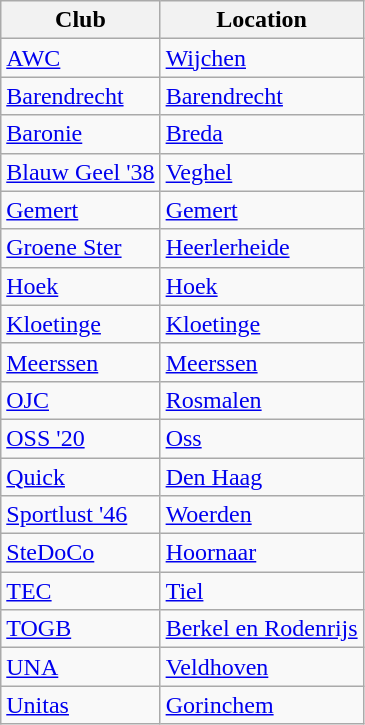<table class="wikitable sortable">
<tr>
<th>Club</th>
<th>Location</th>
</tr>
<tr>
<td><a href='#'>AWC</a></td>
<td><a href='#'>Wijchen</a></td>
</tr>
<tr>
<td><a href='#'>Barendrecht</a></td>
<td><a href='#'>Barendrecht</a></td>
</tr>
<tr>
<td><a href='#'>Baronie</a></td>
<td><a href='#'>Breda</a></td>
</tr>
<tr>
<td><a href='#'>Blauw Geel '38</a></td>
<td><a href='#'>Veghel</a></td>
</tr>
<tr>
<td><a href='#'>Gemert</a></td>
<td><a href='#'>Gemert</a></td>
</tr>
<tr>
<td><a href='#'>Groene Ster</a></td>
<td><a href='#'>Heerlerheide</a></td>
</tr>
<tr>
<td><a href='#'>Hoek</a></td>
<td><a href='#'>Hoek</a></td>
</tr>
<tr>
<td><a href='#'>Kloetinge</a></td>
<td><a href='#'>Kloetinge</a></td>
</tr>
<tr>
<td><a href='#'>Meerssen</a></td>
<td><a href='#'>Meerssen</a></td>
</tr>
<tr>
<td><a href='#'>OJC</a></td>
<td><a href='#'>Rosmalen</a></td>
</tr>
<tr>
<td><a href='#'>OSS '20</a></td>
<td><a href='#'>Oss</a></td>
</tr>
<tr>
<td><a href='#'>Quick</a></td>
<td><a href='#'>Den Haag</a></td>
</tr>
<tr>
<td><a href='#'>Sportlust '46</a></td>
<td><a href='#'>Woerden</a></td>
</tr>
<tr>
<td><a href='#'>SteDoCo</a></td>
<td><a href='#'>Hoornaar</a></td>
</tr>
<tr>
<td><a href='#'>TEC</a></td>
<td><a href='#'>Tiel</a></td>
</tr>
<tr>
<td><a href='#'>TOGB</a></td>
<td><a href='#'>Berkel en Rodenrijs</a></td>
</tr>
<tr>
<td><a href='#'>UNA</a></td>
<td><a href='#'>Veldhoven</a></td>
</tr>
<tr>
<td><a href='#'>Unitas</a></td>
<td><a href='#'>Gorinchem</a></td>
</tr>
</table>
